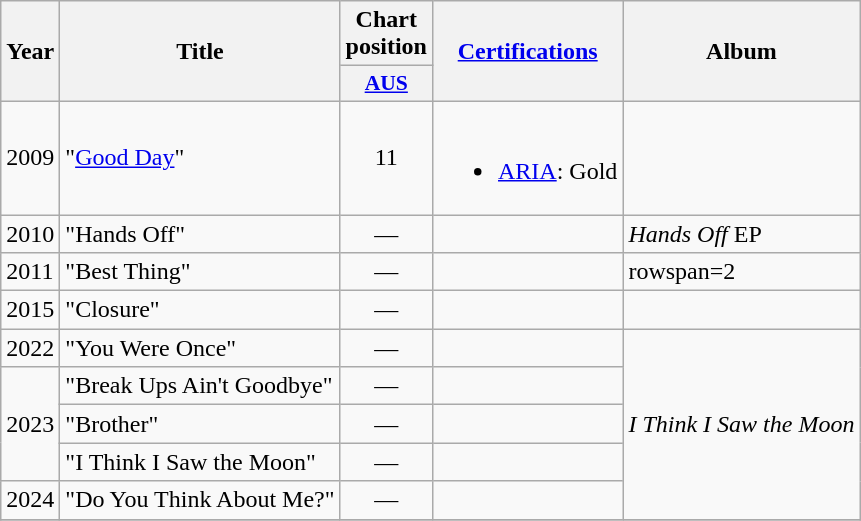<table class="wikitable">
<tr>
<th rowspan="2">Year</th>
<th rowspan="2">Title</th>
<th colspan="1">Chart position</th>
<th rowspan="2"><a href='#'>Certifications</a></th>
<th rowspan="2">Album</th>
</tr>
<tr>
<th scope="col" style="width:3em; font-size:90%"><a href='#'>AUS</a><br></th>
</tr>
<tr>
<td>2009</td>
<td align=left>"<a href='#'>Good Day</a>"</td>
<td align=center>11</td>
<td><br><ul><li><a href='#'>ARIA</a>: Gold</li></ul></td>
<td></td>
</tr>
<tr>
<td>2010</td>
<td align=left>"Hands Off"</td>
<td align=center>—</td>
<td></td>
<td><em>Hands Off</em> EP</td>
</tr>
<tr>
<td>2011</td>
<td align=left>"Best Thing"</td>
<td align=center>—</td>
<td></td>
<td>rowspan=2 </td>
</tr>
<tr>
<td>2015</td>
<td align=left>"Closure"</td>
<td align=center>—</td>
<td></td>
</tr>
<tr>
<td>2022</td>
<td align=left>"You Were Once"</td>
<td align=center>—</td>
<td></td>
<td rowspan=5><em>I Think I Saw the Moon</em></td>
</tr>
<tr>
<td rowspan=3>2023</td>
<td align=left>"Break Ups Ain't Goodbye"</td>
<td align=center>—</td>
<td></td>
</tr>
<tr>
<td align=left>"Brother"</td>
<td align=center>—</td>
<td></td>
</tr>
<tr>
<td align=left>"I Think I Saw the Moon"</td>
<td align=center>—</td>
<td></td>
</tr>
<tr>
<td>2024</td>
<td align=left>"Do You Think About Me?"</td>
<td align=center>—</td>
<td></td>
</tr>
<tr>
</tr>
</table>
